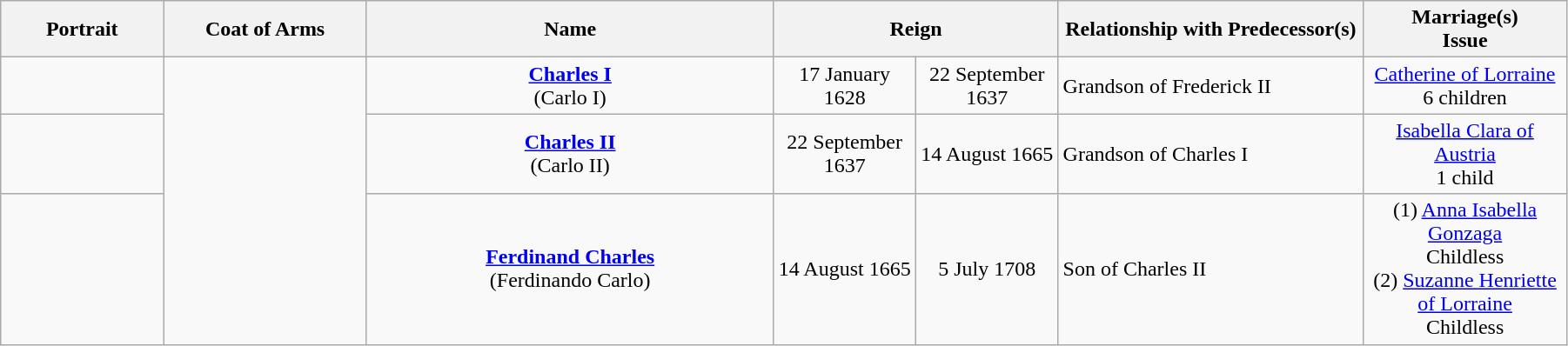<table width=95% class="wikitable">
<tr>
<th width=8%>Portrait</th>
<th width=10%>Coat of Arms</th>
<th width=20%>Name</th>
<th colspan=2 width=14%>Reign</th>
<th width=15%>Relationship with Predecessor(s)</th>
<th width=10%>Marriage(s)<br>Issue</th>
</tr>
<tr>
<td align="center"></td>
<td rowspan=3 align="center"></td>
<td align="center"><strong><a href='#'>Charles I</a></strong><br>(Carlo I)</td>
<td align="center">17 January 1628</td>
<td align="center">22 September 1637</td>
<td>Grandson of Frederick II</td>
<td align="center"><a href='#'>Catherine of Lorraine</a><br>6 children</td>
</tr>
<tr>
<td align="center"></td>
<td align="center"><strong><a href='#'>Charles II</a></strong><br>(Carlo II)</td>
<td align="center">22 September 1637</td>
<td align="center">14 August 1665</td>
<td>Grandson of Charles I</td>
<td align="center"><a href='#'>Isabella Clara of Austria</a><br>1 child</td>
</tr>
<tr>
<td align="center"></td>
<td align="center"><strong><a href='#'>Ferdinand Charles</a></strong><br>(Ferdinando Carlo)</td>
<td align="center">14 August 1665</td>
<td align="center">5 July 1708</td>
<td>Son of Charles II</td>
<td align="center">(1) <a href='#'>Anna Isabella Gonzaga</a><br>Childless<br>(2) <a href='#'>Suzanne Henriette of Lorraine</a><br>Childless</td>
</tr>
</table>
